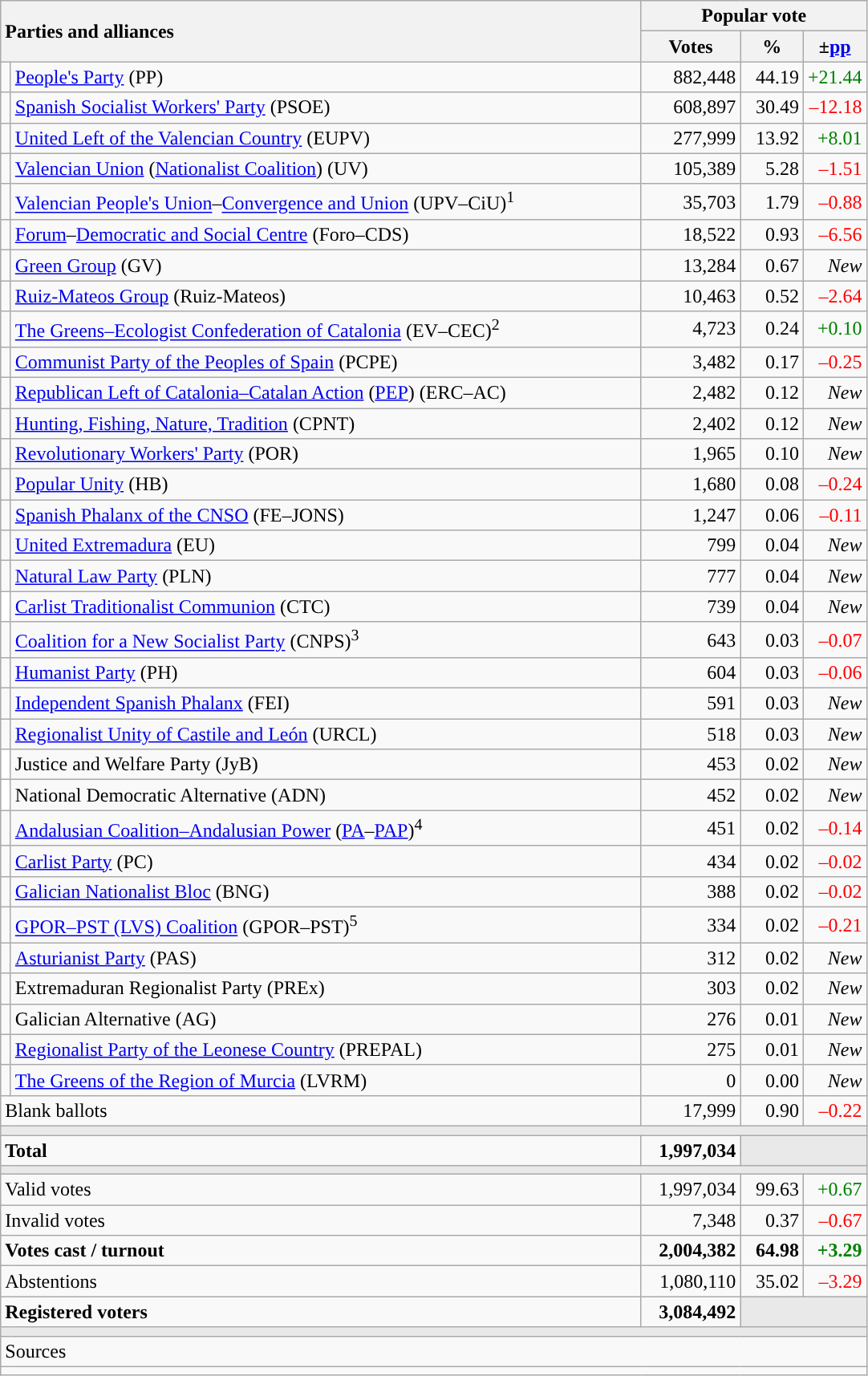<table class="wikitable" style="text-align:right">
<tr>
<th style="text-align:left;" rowspan="2" colspan="2" width="525">Parties and alliances</th>
<th colspan="3">Popular vote</th>
</tr>
<tr>
<th width="75">Votes</th>
<th width="45">%</th>
<th width="45">±<a href='#'>pp</a></th>
</tr>
<tr>
<td width="1" style="color:inherit;background:"></td>
<td align="left"><a href='#'>People's Party</a> (PP)</td>
<td>882,448</td>
<td>44.19</td>
<td style="color:green;">+21.44</td>
</tr>
<tr>
<td style="color:inherit;background:"></td>
<td align="left"><a href='#'>Spanish Socialist Workers' Party</a> (PSOE)</td>
<td>608,897</td>
<td>30.49</td>
<td style="color:red;">–12.18</td>
</tr>
<tr>
<td style="color:inherit;background:"></td>
<td align="left"><a href='#'>United Left of the Valencian Country</a> (EUPV)</td>
<td>277,999</td>
<td>13.92</td>
<td style="color:green;">+8.01</td>
</tr>
<tr>
<td style="color:inherit;background:"></td>
<td align="left"><a href='#'>Valencian Union</a> (<a href='#'>Nationalist Coalition</a>) (UV)</td>
<td>105,389</td>
<td>5.28</td>
<td style="color:red;">–1.51</td>
</tr>
<tr>
<td style="color:inherit;background:"></td>
<td align="left"><a href='#'>Valencian People's Union</a>–<a href='#'>Convergence and Union</a> (UPV–CiU)<sup>1</sup></td>
<td>35,703</td>
<td>1.79</td>
<td style="color:red;">–0.88</td>
</tr>
<tr>
<td style="color:inherit;background:"></td>
<td align="left"><a href='#'>Forum</a>–<a href='#'>Democratic and Social Centre</a> (Foro–CDS)</td>
<td>18,522</td>
<td>0.93</td>
<td style="color:red;">–6.56</td>
</tr>
<tr>
<td style="color:inherit;background:"></td>
<td align="left"><a href='#'>Green Group</a> (GV)</td>
<td>13,284</td>
<td>0.67</td>
<td><em>New</em></td>
</tr>
<tr>
<td style="color:inherit;background:"></td>
<td align="left"><a href='#'>Ruiz-Mateos Group</a> (Ruiz-Mateos)</td>
<td>10,463</td>
<td>0.52</td>
<td style="color:red;">–2.64</td>
</tr>
<tr>
<td style="color:inherit;background:"></td>
<td align="left"><a href='#'>The Greens–Ecologist Confederation of Catalonia</a> (EV–CEC)<sup>2</sup></td>
<td>4,723</td>
<td>0.24</td>
<td style="color:green;">+0.10</td>
</tr>
<tr>
<td style="color:inherit;background:"></td>
<td align="left"><a href='#'>Communist Party of the Peoples of Spain</a> (PCPE)</td>
<td>3,482</td>
<td>0.17</td>
<td style="color:red;">–0.25</td>
</tr>
<tr>
<td style="color:inherit;background:"></td>
<td align="left"><a href='#'>Republican Left of Catalonia–Catalan Action</a> (<a href='#'>PEP</a>) (ERC–AC)</td>
<td>2,482</td>
<td>0.12</td>
<td><em>New</em></td>
</tr>
<tr>
<td style="color:inherit;background:"></td>
<td align="left"><a href='#'>Hunting, Fishing, Nature, Tradition</a> (CPNT)</td>
<td>2,402</td>
<td>0.12</td>
<td><em>New</em></td>
</tr>
<tr>
<td style="color:inherit;background:"></td>
<td align="left"><a href='#'>Revolutionary Workers' Party</a> (POR)</td>
<td>1,965</td>
<td>0.10</td>
<td><em>New</em></td>
</tr>
<tr>
<td style="color:inherit;background:"></td>
<td align="left"><a href='#'>Popular Unity</a> (HB)</td>
<td>1,680</td>
<td>0.08</td>
<td style="color:red;">–0.24</td>
</tr>
<tr>
<td style="color:inherit;background:"></td>
<td align="left"><a href='#'>Spanish Phalanx of the CNSO</a> (FE–JONS)</td>
<td>1,247</td>
<td>0.06</td>
<td style="color:red;">–0.11</td>
</tr>
<tr>
<td style="color:inherit;background:"></td>
<td align="left"><a href='#'>United Extremadura</a> (EU)</td>
<td>799</td>
<td>0.04</td>
<td><em>New</em></td>
</tr>
<tr>
<td style="color:inherit;background:"></td>
<td align="left"><a href='#'>Natural Law Party</a> (PLN)</td>
<td>777</td>
<td>0.04</td>
<td><em>New</em></td>
</tr>
<tr>
<td bgcolor="white"></td>
<td align="left"><a href='#'>Carlist Traditionalist Communion</a> (CTC)</td>
<td>739</td>
<td>0.04</td>
<td><em>New</em></td>
</tr>
<tr>
<td style="color:inherit;background:"></td>
<td align="left"><a href='#'>Coalition for a New Socialist Party</a> (CNPS)<sup>3</sup></td>
<td>643</td>
<td>0.03</td>
<td style="color:red;">–0.07</td>
</tr>
<tr>
<td style="color:inherit;background:"></td>
<td align="left"><a href='#'>Humanist Party</a> (PH)</td>
<td>604</td>
<td>0.03</td>
<td style="color:red;">–0.06</td>
</tr>
<tr>
<td style="color:inherit;background:"></td>
<td align="left"><a href='#'>Independent Spanish Phalanx</a> (FEI)</td>
<td>591</td>
<td>0.03</td>
<td><em>New</em></td>
</tr>
<tr>
<td style="color:inherit;background:"></td>
<td align="left"><a href='#'>Regionalist Unity of Castile and León</a> (URCL)</td>
<td>518</td>
<td>0.03</td>
<td><em>New</em></td>
</tr>
<tr>
<td bgcolor="white"></td>
<td align="left">Justice and Welfare Party (JyB)</td>
<td>453</td>
<td>0.02</td>
<td><em>New</em></td>
</tr>
<tr>
<td bgcolor="white"></td>
<td align="left">National Democratic Alternative (ADN)</td>
<td>452</td>
<td>0.02</td>
<td><em>New</em></td>
</tr>
<tr>
<td style="color:inherit;background:"></td>
<td align="left"><a href='#'>Andalusian Coalition–Andalusian Power</a> (<a href='#'>PA</a>–<a href='#'>PAP</a>)<sup>4</sup></td>
<td>451</td>
<td>0.02</td>
<td style="color:red;">–0.14</td>
</tr>
<tr>
<td style="color:inherit;background:"></td>
<td align="left"><a href='#'>Carlist Party</a> (PC)</td>
<td>434</td>
<td>0.02</td>
<td style="color:red;">–0.02</td>
</tr>
<tr>
<td style="color:inherit;background:"></td>
<td align="left"><a href='#'>Galician Nationalist Bloc</a> (BNG)</td>
<td>388</td>
<td>0.02</td>
<td style="color:red;">–0.02</td>
</tr>
<tr>
<td style="color:inherit;background:"></td>
<td align="left"><a href='#'>GPOR–PST (LVS) Coalition</a> (GPOR–PST)<sup>5</sup></td>
<td>334</td>
<td>0.02</td>
<td style="color:red;">–0.21</td>
</tr>
<tr>
<td style="color:inherit;background:"></td>
<td align="left"><a href='#'>Asturianist Party</a> (PAS)</td>
<td>312</td>
<td>0.02</td>
<td><em>New</em></td>
</tr>
<tr>
<td style="color:inherit;background:"></td>
<td align="left">Extremaduran Regionalist Party (PREx)</td>
<td>303</td>
<td>0.02</td>
<td><em>New</em></td>
</tr>
<tr>
<td style="color:inherit;background:"></td>
<td align="left">Galician Alternative (AG)</td>
<td>276</td>
<td>0.01</td>
<td><em>New</em></td>
</tr>
<tr>
<td style="color:inherit;background:"></td>
<td align="left"><a href='#'>Regionalist Party of the Leonese Country</a> (PREPAL)</td>
<td>275</td>
<td>0.01</td>
<td><em>New</em></td>
</tr>
<tr>
<td style="color:inherit;background:"></td>
<td align="left"><a href='#'>The Greens of the Region of Murcia</a> (LVRM)</td>
<td>0</td>
<td>0.00</td>
<td><em>New</em></td>
</tr>
<tr>
<td align="left" colspan="2">Blank ballots</td>
<td>17,999</td>
<td>0.90</td>
<td style="color:red;">–0.22</td>
</tr>
<tr>
<td colspan="5" bgcolor="#E9E9E9"></td>
</tr>
<tr style="font-weight:bold;">
<td align="left" colspan="2">Total</td>
<td>1,997,034</td>
<td bgcolor="#E9E9E9" colspan="2"></td>
</tr>
<tr>
<td colspan="5" bgcolor="#E9E9E9"></td>
</tr>
<tr>
<td align="left" colspan="2">Valid votes</td>
<td>1,997,034</td>
<td>99.63</td>
<td style="color:green;">+0.67</td>
</tr>
<tr>
<td align="left" colspan="2">Invalid votes</td>
<td>7,348</td>
<td>0.37</td>
<td style="color:red;">–0.67</td>
</tr>
<tr style="font-weight:bold;">
<td align="left" colspan="2">Votes cast / turnout</td>
<td>2,004,382</td>
<td>64.98</td>
<td style="color:green;">+3.29</td>
</tr>
<tr>
<td align="left" colspan="2">Abstentions</td>
<td>1,080,110</td>
<td>35.02</td>
<td style="color:red;">–3.29</td>
</tr>
<tr style="font-weight:bold;">
<td align="left" colspan="2">Registered voters</td>
<td>3,084,492</td>
<td bgcolor="#E9E9E9" colspan="2"></td>
</tr>
<tr>
<td colspan="5" bgcolor="#E9E9E9"></td>
</tr>
<tr>
<td align="left" colspan="5">Sources</td>
</tr>
<tr>
<td colspan="5" style="text-align:left; max-width:680px;"></td>
</tr>
</table>
